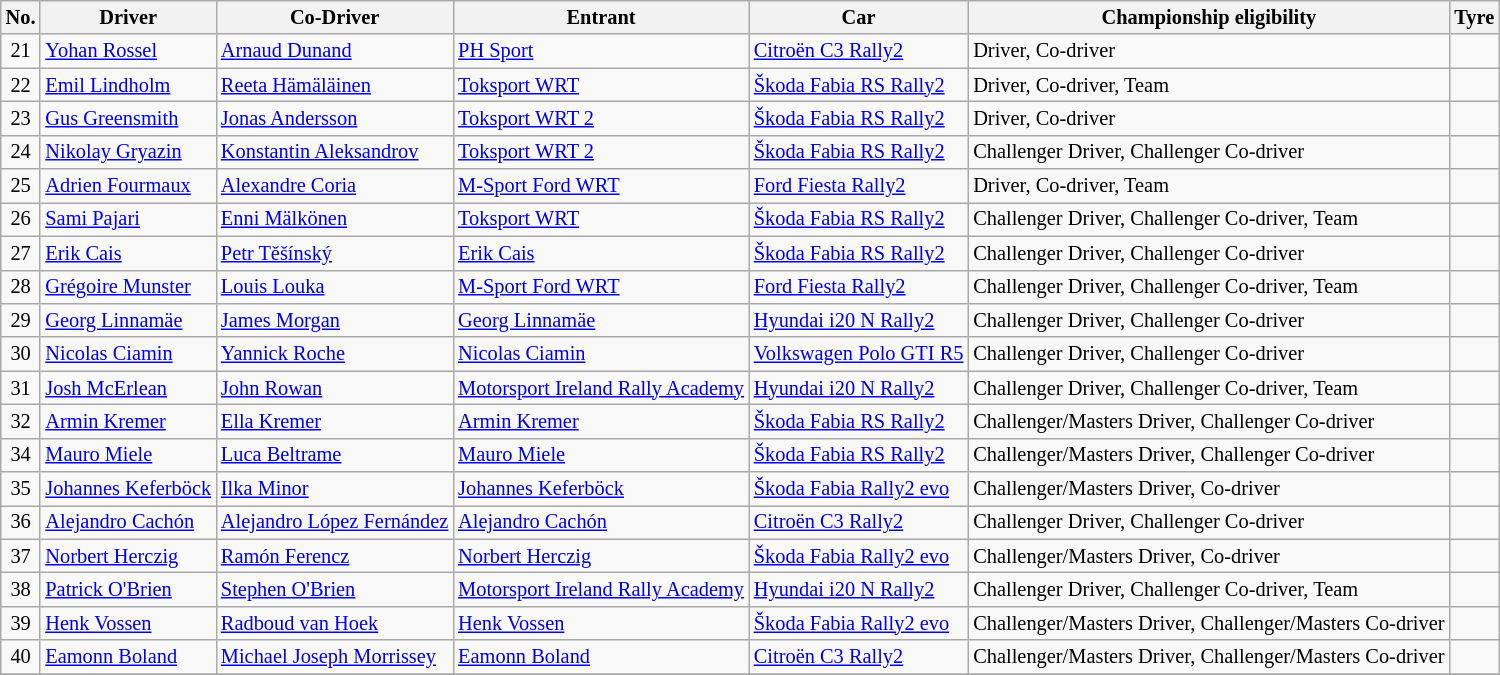<table class="wikitable" style="font-size: 85%;">
<tr>
<th>No.</th>
<th>Driver</th>
<th>Co-Driver</th>
<th>Entrant</th>
<th>Car</th>
<th>Championship eligibility</th>
<th>Tyre</th>
</tr>
<tr>
<td align="center">21</td>
<td> <a href='#'>Yohan Rossel</a></td>
<td> <a href='#'>Arnaud Dunand</a></td>
<td> <a href='#'>PH Sport</a></td>
<td><a href='#'>Citroën C3 Rally2</a></td>
<td>Driver, Co-driver</td>
<td align="center"></td>
</tr>
<tr>
<td align="center">22</td>
<td> <a href='#'>Emil Lindholm</a></td>
<td> <a href='#'>Reeta Hämäläinen</a></td>
<td> <a href='#'>Toksport WRT</a></td>
<td><a href='#'>Škoda Fabia RS Rally2</a></td>
<td>Driver, Co-driver, Team</td>
<td align="center"></td>
</tr>
<tr>
<td align="center">23</td>
<td> <a href='#'>Gus Greensmith</a></td>
<td> <a href='#'>Jonas Andersson</a></td>
<td> <a href='#'>Toksport WRT 2</a></td>
<td><a href='#'>Škoda Fabia RS Rally2</a></td>
<td>Driver, Co-driver</td>
<td align="center"></td>
</tr>
<tr>
<td align="center">24</td>
<td> <a href='#'>Nikolay Gryazin</a></td>
<td> <a href='#'>Konstantin Aleksandrov</a></td>
<td> <a href='#'>Toksport WRT 2</a></td>
<td><a href='#'>Škoda Fabia RS Rally2</a></td>
<td>Challenger Driver, Challenger Co-driver</td>
<td align="center"></td>
</tr>
<tr>
<td align="center">25</td>
<td> <a href='#'>Adrien Fourmaux</a></td>
<td> <a href='#'>Alexandre Coria</a></td>
<td> <a href='#'>M-Sport Ford WRT</a></td>
<td><a href='#'>Ford Fiesta Rally2</a></td>
<td>Driver, Co-driver, Team</td>
<td align="center"></td>
</tr>
<tr>
<td align="center">26</td>
<td> <a href='#'>Sami Pajari</a></td>
<td> <a href='#'>Enni Mälkönen</a></td>
<td> <a href='#'>Toksport WRT</a></td>
<td><a href='#'>Škoda Fabia RS Rally2</a></td>
<td>Challenger Driver, Challenger Co-driver, Team</td>
<td align="center"></td>
</tr>
<tr>
<td align="center">27</td>
<td> <a href='#'>Erik Cais</a></td>
<td> <a href='#'>Petr Těšínský</a></td>
<td> <a href='#'>Erik Cais</a></td>
<td><a href='#'>Škoda Fabia RS Rally2</a></td>
<td>Challenger Driver, Challenger Co-driver</td>
<td align="center"></td>
</tr>
<tr>
<td align="center">28</td>
<td> <a href='#'>Grégoire Munster</a></td>
<td> <a href='#'>Louis Louka</a></td>
<td> <a href='#'>M-Sport Ford WRT</a></td>
<td><a href='#'>Ford Fiesta Rally2</a></td>
<td>Challenger Driver, Challenger Co-driver, Team</td>
<td align="center"></td>
</tr>
<tr>
<td align="center">29</td>
<td> <a href='#'>Georg Linnamäe</a></td>
<td> <a href='#'>James Morgan</a></td>
<td> <a href='#'>Georg Linnamäe</a></td>
<td><a href='#'>Hyundai i20 N Rally2</a></td>
<td>Challenger Driver, Challenger Co-driver</td>
<td align="center"></td>
</tr>
<tr>
<td align="center">30</td>
<td> <a href='#'>Nicolas Ciamin</a></td>
<td> <a href='#'>Yannick Roche</a></td>
<td> <a href='#'>Nicolas Ciamin</a></td>
<td><a href='#'>Volkswagen Polo GTI R5</a></td>
<td>Challenger Driver, Challenger Co-driver</td>
<td align="center"></td>
</tr>
<tr>
<td align="center">31</td>
<td> <a href='#'>Josh McErlean</a></td>
<td> <a href='#'>John Rowan</a></td>
<td> <a href='#'>Motorsport Ireland Rally Academy</a></td>
<td><a href='#'>Hyundai i20 N Rally2</a></td>
<td>Challenger Driver, Challenger Co-driver, Team</td>
<td align="center"></td>
</tr>
<tr>
<td align="center">32</td>
<td> <a href='#'>Armin Kremer</a></td>
<td> <a href='#'>Ella Kremer</a></td>
<td> <a href='#'>Armin Kremer</a></td>
<td><a href='#'>Škoda Fabia RS Rally2</a></td>
<td>Challenger/Masters Driver, Challenger Co-driver</td>
<td align="center"></td>
</tr>
<tr>
<td align="center">34</td>
<td> <a href='#'>Mauro Miele</a></td>
<td> <a href='#'>Luca Beltrame</a></td>
<td> <a href='#'>Mauro Miele</a></td>
<td><a href='#'>Škoda Fabia RS Rally2</a></td>
<td>Challenger/Masters Driver, Challenger Co-driver</td>
<td align="center"></td>
</tr>
<tr>
<td align="center">35</td>
<td> <a href='#'>Johannes Keferböck</a></td>
<td> <a href='#'>Ilka Minor</a></td>
<td> <a href='#'>Johannes Keferböck</a></td>
<td><a href='#'>Škoda Fabia Rally2 evo</a></td>
<td>Challenger/Masters Driver, Co-driver</td>
<td align="center"></td>
</tr>
<tr>
<td align="center">36</td>
<td> <a href='#'>Alejandro Cachón</a></td>
<td> <a href='#'>Alejandro López Fernández</a></td>
<td> <a href='#'>Alejandro Cachón</a></td>
<td><a href='#'>Citroën C3 Rally2</a></td>
<td>Challenger Driver, Challenger Co-driver</td>
<td align="center"></td>
</tr>
<tr>
<td align="center">37</td>
<td> <a href='#'>Norbert Herczig</a></td>
<td> <a href='#'>Ramón Ferencz</a></td>
<td> <a href='#'>Norbert Herczig</a></td>
<td><a href='#'>Škoda Fabia Rally2 evo</a></td>
<td>Challenger/Masters Driver, Co-driver</td>
<td align="center"></td>
</tr>
<tr>
<td align="center">38</td>
<td> <a href='#'>Patrick O'Brien</a></td>
<td> <a href='#'>Stephen O'Brien</a></td>
<td> <a href='#'>Motorsport Ireland Rally Academy</a></td>
<td><a href='#'>Hyundai i20 N Rally2</a></td>
<td>Challenger Driver, Challenger Co-driver, Team</td>
<td align="center"></td>
</tr>
<tr>
<td align="center">39</td>
<td> <a href='#'>Henk Vossen</a></td>
<td> <a href='#'>Radboud van Hoek</a></td>
<td> <a href='#'>Henk Vossen</a></td>
<td><a href='#'>Škoda Fabia Rally2 evo</a></td>
<td>Challenger/Masters Driver, Challenger/Masters Co-driver</td>
<td align="center"></td>
</tr>
<tr>
<td align="center">40</td>
<td> <a href='#'>Eamonn Boland</a></td>
<td> <a href='#'>Michael Joseph Morrissey</a></td>
<td> <a href='#'>Eamonn Boland</a></td>
<td><a href='#'>Citroën C3 Rally2</a></td>
<td>Challenger/Masters Driver, Challenger/Masters Co-driver</td>
<td align="center"></td>
</tr>
<tr>
</tr>
</table>
